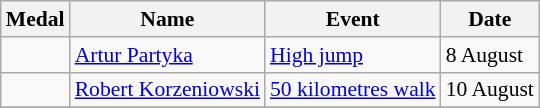<table class="wikitable" style="font-size:90%">
<tr>
<th>Medal</th>
<th>Name</th>
<th>Event</th>
<th>Date</th>
</tr>
<tr>
<td></td>
<td><a href='#'>Artur Partyka</a></td>
<td><a href='#'>High jump</a></td>
<td>8 August</td>
</tr>
<tr>
<td></td>
<td><a href='#'>Robert Korzeniowski</a></td>
<td><a href='#'>50 kilometres walk</a></td>
<td>10 August</td>
</tr>
<tr>
</tr>
</table>
